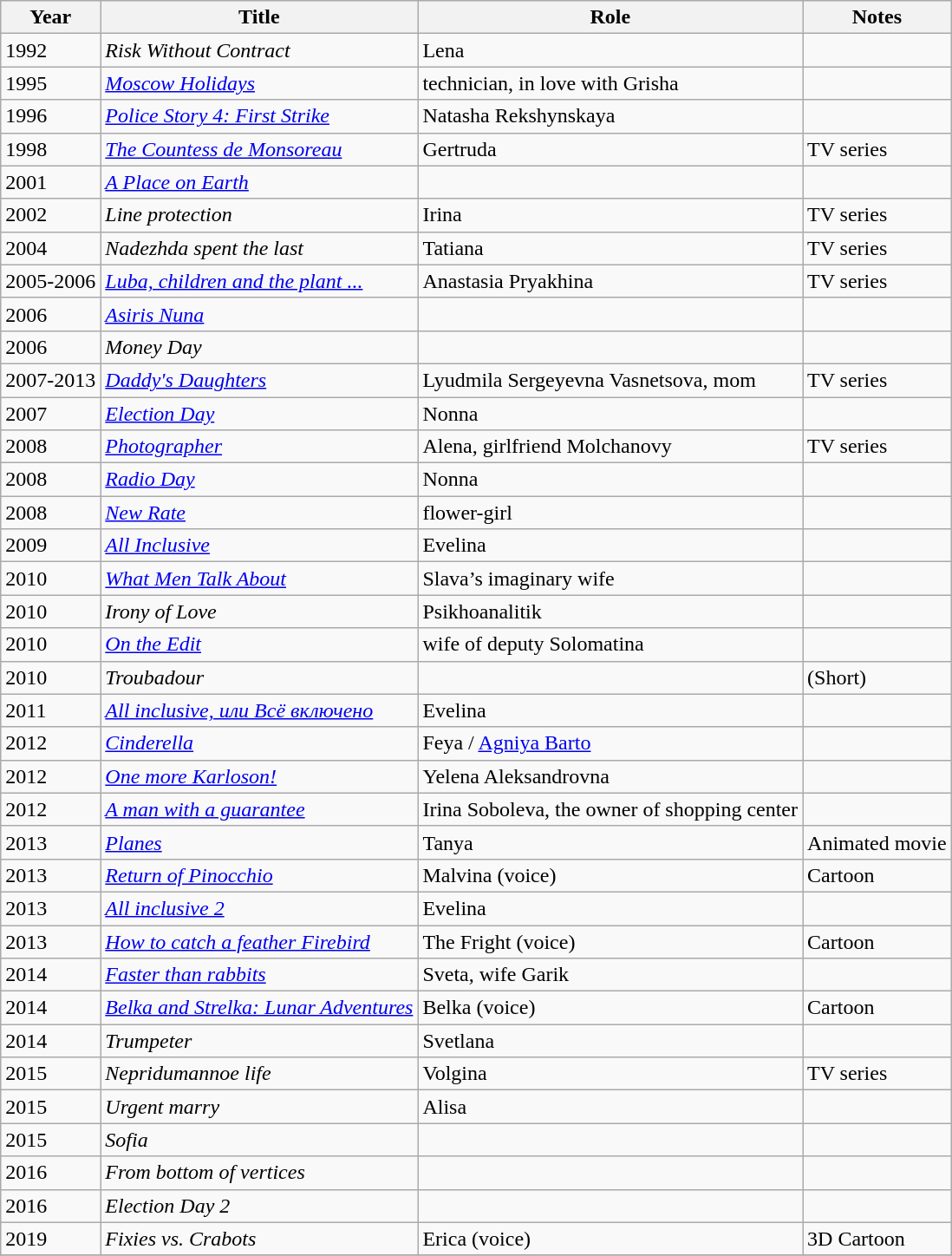<table class="wikitable sortable">
<tr>
<th>Year</th>
<th>Title</th>
<th>Role</th>
<th>Notes</th>
</tr>
<tr>
<td>1992</td>
<td><em>Risk Without Contract</em></td>
<td>Lena</td>
<td></td>
</tr>
<tr>
<td>1995</td>
<td><em><a href='#'>Moscow Holidays</a></em></td>
<td>technician, in love with Grisha</td>
<td></td>
</tr>
<tr>
<td>1996</td>
<td><em><a href='#'>Police Story 4: First Strike</a></em></td>
<td>Natasha Rekshynskaya</td>
<td></td>
</tr>
<tr>
<td>1998</td>
<td><em><a href='#'>The Countess de Monsoreau</a></em></td>
<td>Gertruda</td>
<td>TV series</td>
</tr>
<tr>
<td>2001</td>
<td><em><a href='#'>A Place on Earth</a></em></td>
<td></td>
<td></td>
</tr>
<tr>
<td>2002</td>
<td><em>Line protection</em></td>
<td>Irina</td>
<td>TV series</td>
</tr>
<tr>
<td>2004</td>
<td><em>Nadezhda spent the last</em></td>
<td>Tatiana</td>
<td>TV series</td>
</tr>
<tr>
<td>2005-2006</td>
<td><em><a href='#'>Luba, children and the plant ...</a></em></td>
<td>Anastasia Pryakhina</td>
<td>TV series</td>
</tr>
<tr>
<td>2006</td>
<td><em><a href='#'>Asiris Nuna</a></em></td>
<td></td>
<td></td>
</tr>
<tr>
<td>2006</td>
<td><em>Money Day</em></td>
<td></td>
<td></td>
</tr>
<tr>
<td>2007-2013</td>
<td><em><a href='#'>Daddy's Daughters</a></em></td>
<td>Lyudmila Sergeyevna Vasnetsova, mom</td>
<td>TV series</td>
</tr>
<tr>
<td>2007</td>
<td><em><a href='#'>Election Day</a></em></td>
<td>Nonna</td>
<td></td>
</tr>
<tr>
<td>2008</td>
<td><em><a href='#'>Photographer</a></em></td>
<td>Alena, girlfriend Molchanovy</td>
<td>TV series</td>
</tr>
<tr>
<td>2008</td>
<td><em><a href='#'>Radio Day</a></em></td>
<td>Nonna</td>
<td></td>
</tr>
<tr>
<td>2008</td>
<td><em><a href='#'>New Rate</a></em></td>
<td>flower-girl</td>
<td></td>
</tr>
<tr>
<td>2009</td>
<td><em><a href='#'>All Inclusive</a></em></td>
<td>Evelina</td>
<td></td>
</tr>
<tr>
<td>2010</td>
<td><em><a href='#'>What Men Talk About</a></em></td>
<td>Slava’s imaginary wife</td>
<td></td>
</tr>
<tr>
<td>2010</td>
<td><em>Irony of Love</em></td>
<td>Psikhoanalitik</td>
<td></td>
</tr>
<tr>
<td>2010</td>
<td><em><a href='#'>On the Edit</a></em></td>
<td>wife of deputy Solomatina</td>
<td></td>
</tr>
<tr>
<td>2010</td>
<td><em>Troubadour</em></td>
<td></td>
<td>(Short)</td>
</tr>
<tr>
<td>2011</td>
<td><em><a href='#'>All inclusive, или Всё включено</a></em></td>
<td>Evelina</td>
<td></td>
</tr>
<tr>
<td>2012</td>
<td><em><a href='#'>Cinderella</a></em></td>
<td>Feya / <a href='#'>Agniya Barto</a></td>
<td></td>
</tr>
<tr>
<td>2012</td>
<td><em><a href='#'>One more Karloson!</a></em></td>
<td>Yelena Aleksandrovna</td>
<td></td>
</tr>
<tr>
<td>2012</td>
<td><em><a href='#'>A man with a guarantee</a></em></td>
<td>Irina Soboleva, the owner of shopping center</td>
<td></td>
</tr>
<tr>
<td>2013</td>
<td><em><a href='#'>Planes</a></em></td>
<td>Tanya</td>
<td>Animated movie</td>
</tr>
<tr>
<td>2013</td>
<td><em><a href='#'>Return of Pinocchio</a></em></td>
<td>Malvina (voice)</td>
<td>Cartoon</td>
</tr>
<tr>
<td>2013</td>
<td><em><a href='#'>All inclusive 2</a></em></td>
<td>Evelina</td>
<td></td>
</tr>
<tr>
<td>2013</td>
<td><em><a href='#'>How to catch a feather Firebird</a></em></td>
<td>The Fright (voice)</td>
<td>Cartoon</td>
</tr>
<tr>
<td>2014</td>
<td><em><a href='#'>Faster than rabbits</a></em></td>
<td>Sveta, wife Garik</td>
<td></td>
</tr>
<tr>
<td>2014</td>
<td><em><a href='#'>Belka and Strelka: Lunar Adventures</a></em></td>
<td>Belka (voice)</td>
<td>Cartoon</td>
</tr>
<tr>
<td>2014</td>
<td><em>Trumpeter</em></td>
<td>Svetlana</td>
<td></td>
</tr>
<tr>
<td>2015</td>
<td><em>Nepridumannoe life</em></td>
<td>Volgina</td>
<td>TV series</td>
</tr>
<tr>
<td>2015</td>
<td><em>Urgent marry</em></td>
<td>Alisa</td>
<td></td>
</tr>
<tr>
<td>2015</td>
<td><em>Sofia</em></td>
<td></td>
<td></td>
</tr>
<tr>
<td>2016</td>
<td><em>From bottom of vertices</em></td>
<td></td>
<td></td>
</tr>
<tr>
<td>2016</td>
<td><em>Election Day 2</em></td>
<td></td>
<td></td>
</tr>
<tr>
<td>2019</td>
<td><em>Fixies vs. Crabots</em></td>
<td>Erica (voice)</td>
<td>3D Cartoon</td>
</tr>
<tr>
</tr>
</table>
